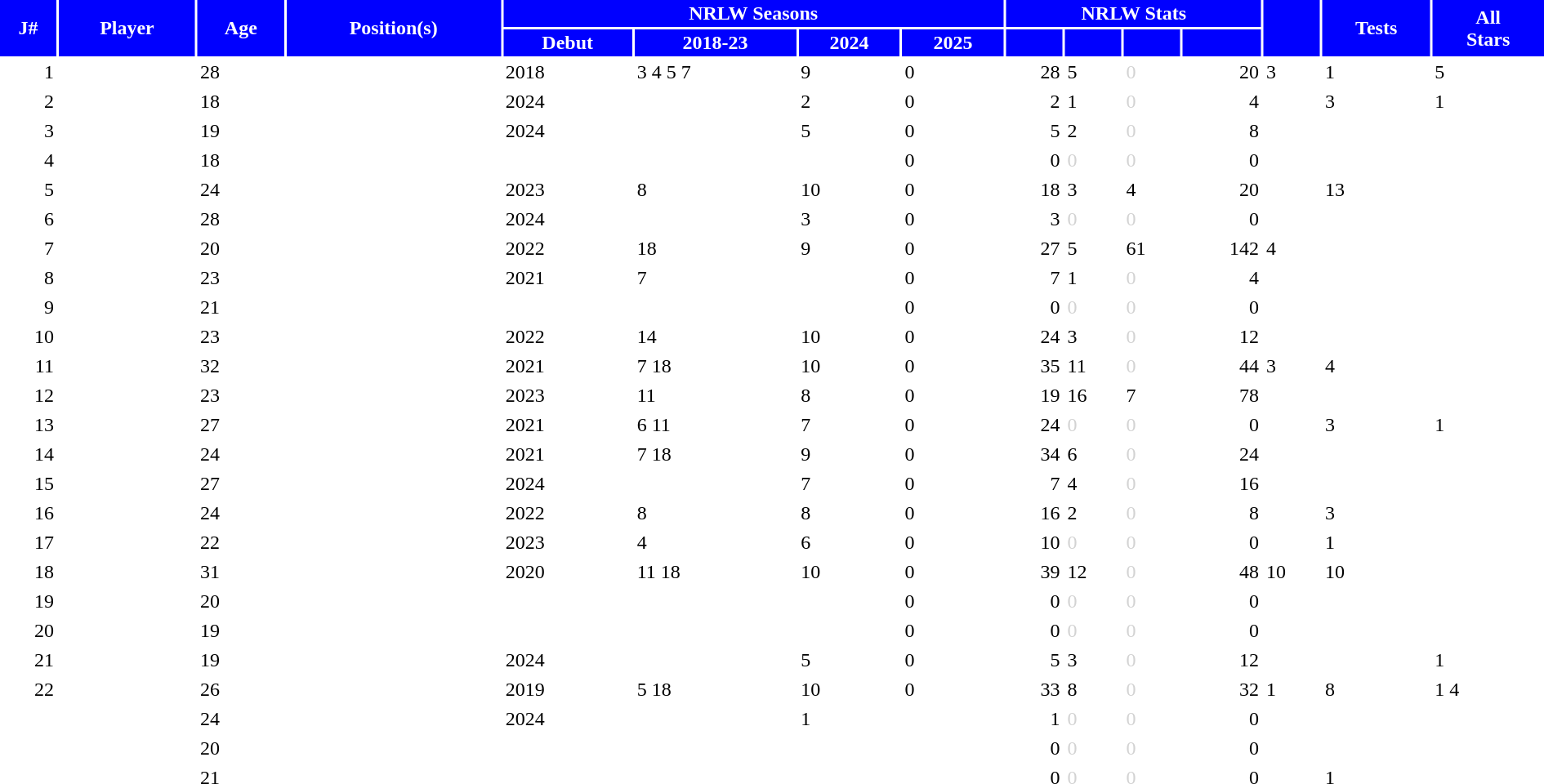<table class="sortable" border="0" cellspacing="2" cellpadding="2" style="width:100%;" style="text-align:center;">
<tr style="background:#0000FF; color:white">
<th rowspan=2>J#</th>
<th rowspan=2>Player</th>
<th rowspan=2>Age</th>
<th rowspan=2>Position(s)</th>
<th colspan=4>NRLW Seasons</th>
<th colspan=4>NRLW Stats</th>
<th rowspan=2 class="unsortable"></th>
<th rowspan=2 class="unsortable">Tests</th>
<th rowspan=2 class="unsortable">All <br> Stars</th>
</tr>
<tr style="background:#0000FF; color:white">
<th class="unsortable">Debut</th>
<th class="unsortable">2018-23</th>
<th class="unsortable">2024</th>
<th class="unsortable">2025</th>
<th></th>
<th></th>
<th class="unsortable"></th>
<th></th>
</tr>
<tr>
<td align=right>1</td>
<td align=left></td>
<td>28</td>
<td></td>
<td>2018</td>
<td align=left> 3  4  5  7</td>
<td align=left> 9</td>
<td align=left> 0</td>
<td align=right>28</td>
<td>5</td>
<td style="color:lightgray">0</td>
<td align=right>20</td>
<td align=left> 3</td>
<td align=left> 1</td>
<td align=left> 5</td>
</tr>
<tr>
<td align=right>2</td>
<td align=left></td>
<td>18</td>
<td></td>
<td>2024</td>
<td></td>
<td align=left> 2</td>
<td align=left> 0</td>
<td align=right>2</td>
<td>1</td>
<td style="color:lightgray">0</td>
<td align=right>4</td>
<td></td>
<td align=left> 3</td>
<td align=left> 1</td>
</tr>
<tr>
<td align=right>3</td>
<td align=left></td>
<td>19</td>
<td></td>
<td>2024</td>
<td></td>
<td align=left> 5</td>
<td align=left> 0</td>
<td align=right>5</td>
<td>2</td>
<td style="color:lightgray">0</td>
<td align=right>8</td>
<td></td>
<td></td>
<td></td>
</tr>
<tr>
<td align=right>4</td>
<td align=left></td>
<td>18</td>
<td></td>
<td></td>
<td></td>
<td align=left> </td>
<td align=left> 0</td>
<td align=right>0</td>
<td style="color:lightgray">0</td>
<td style="color:lightgray">0</td>
<td align=right>0</td>
<td></td>
<td></td>
<td></td>
</tr>
<tr>
<td align=right>5</td>
<td align=left></td>
<td>24</td>
<td></td>
<td>2023</td>
<td align=left> 8</td>
<td align=left> 10</td>
<td align=left> 0</td>
<td align=right>18</td>
<td>3</td>
<td>4</td>
<td align=right>20</td>
<td></td>
<td align=left> 13</td>
<td></td>
</tr>
<tr>
<td align=right>6</td>
<td align=left></td>
<td>28</td>
<td></td>
<td>2024</td>
<td></td>
<td align=left> 3</td>
<td align=left> 0</td>
<td align=right>3</td>
<td style="color:lightgray">0</td>
<td style="color:lightgray">0</td>
<td align=right>0</td>
<td></td>
<td></td>
<td></td>
</tr>
<tr>
<td align=right>7</td>
<td align=left></td>
<td>20</td>
<td></td>
<td>2022</td>
<td align=left> 18</td>
<td align=left> 9</td>
<td align=left> 0</td>
<td align=right>27</td>
<td>5</td>
<td>61</td>
<td align=right>142</td>
<td align=left> 4</td>
<td></td>
<td></td>
</tr>
<tr>
<td align=right>8</td>
<td align=left></td>
<td>23</td>
<td></td>
<td>2021</td>
<td align=left> 7</td>
<td align=left> </td>
<td align=left> 0</td>
<td align=right>7</td>
<td>1</td>
<td style="color:lightgray">0</td>
<td align=right>4</td>
<td></td>
<td></td>
<td></td>
</tr>
<tr>
<td align=right>9</td>
<td align=left></td>
<td>21</td>
<td></td>
<td></td>
<td></td>
<td align=left> </td>
<td align=left> 0</td>
<td align=right>0</td>
<td style="color:lightgray">0</td>
<td style="color:lightgray">0</td>
<td align=right>0</td>
<td></td>
<td></td>
<td></td>
</tr>
<tr>
<td align=right>10</td>
<td align=left></td>
<td>23</td>
<td></td>
<td>2022</td>
<td align=left> 14</td>
<td align=left> 10</td>
<td align=left> 0</td>
<td align=right>24</td>
<td>3</td>
<td style="color:lightgray">0</td>
<td align=right>12</td>
<td></td>
<td></td>
<td></td>
</tr>
<tr>
<td align=right>11</td>
<td align=left></td>
<td>32</td>
<td></td>
<td>2021</td>
<td align=left> 7  18</td>
<td align=left> 10</td>
<td align=left> 0</td>
<td align=right>35</td>
<td>11</td>
<td style="color:lightgray">0</td>
<td align=right>44</td>
<td align=left> 3</td>
<td align=left> 4</td>
<td></td>
</tr>
<tr>
<td align=right>12</td>
<td align=left></td>
<td>23</td>
<td></td>
<td>2023</td>
<td align=left> 11</td>
<td align=left> 8</td>
<td align=left> 0</td>
<td align=right>19</td>
<td>16</td>
<td>7</td>
<td align=right>78</td>
<td></td>
<td></td>
<td></td>
</tr>
<tr>
<td align=right>13</td>
<td align=left></td>
<td>27</td>
<td></td>
<td>2021</td>
<td align=left> 6  11</td>
<td align=left> 7</td>
<td align=left> 0</td>
<td align=right>24</td>
<td style="color:lightgray">0</td>
<td style="color:lightgray">0</td>
<td align=right>0</td>
<td></td>
<td align=left> 3</td>
<td align=left> 1</td>
</tr>
<tr>
<td align=right>14</td>
<td align=left></td>
<td>24</td>
<td></td>
<td>2021</td>
<td align=left> 7  18</td>
<td align=left> 9</td>
<td align=left> 0</td>
<td align=right>34</td>
<td>6</td>
<td style="color:lightgray">0</td>
<td align=right>24</td>
<td></td>
<td></td>
<td></td>
</tr>
<tr>
<td align=right>15</td>
<td align=left></td>
<td>27</td>
<td></td>
<td>2024</td>
<td></td>
<td align=left> 7</td>
<td align=left> 0</td>
<td align=right>7</td>
<td>4</td>
<td style="color:lightgray">0</td>
<td align=right>16</td>
<td></td>
<td></td>
<td></td>
</tr>
<tr>
<td align=right>16</td>
<td align=left></td>
<td>24</td>
<td></td>
<td>2022</td>
<td align=left> 8</td>
<td align=left> 8</td>
<td align=left> 0</td>
<td align=right>16</td>
<td>2</td>
<td style="color:lightgray">0</td>
<td align=right>8</td>
<td></td>
<td align=left> 3</td>
<td></td>
</tr>
<tr>
<td align=right>17</td>
<td align=left></td>
<td>22</td>
<td></td>
<td>2023</td>
<td align=left> 4</td>
<td align=left> 6</td>
<td align=left> 0</td>
<td align=right>10</td>
<td style="color:lightgray">0</td>
<td style="color:lightgray">0</td>
<td align=right>0</td>
<td></td>
<td align=left> 1</td>
<td></td>
</tr>
<tr>
<td align=right>18</td>
<td align=left></td>
<td>31</td>
<td></td>
<td>2020</td>
<td align=left> 11  18</td>
<td align=left> 10</td>
<td align=left> 0</td>
<td align=right>39</td>
<td>12</td>
<td style="color:lightgray">0</td>
<td align=right>48</td>
<td align=left> 10</td>
<td align=left> 10</td>
<td></td>
</tr>
<tr>
<td align=right>19</td>
<td align=left></td>
<td>20</td>
<td></td>
<td></td>
<td></td>
<td align=left> </td>
<td align=left> 0</td>
<td align=right>0</td>
<td style="color:lightgray">0</td>
<td style="color:lightgray">0</td>
<td align=right>0</td>
<td></td>
<td></td>
<td></td>
</tr>
<tr>
<td align=right>20</td>
<td align=left></td>
<td>19</td>
<td></td>
<td></td>
<td></td>
<td align=left> </td>
<td align=left> 0</td>
<td align=right>0</td>
<td style="color:lightgray">0</td>
<td style="color:lightgray">0</td>
<td align=right>0</td>
<td></td>
<td></td>
<td></td>
</tr>
<tr>
<td align=right>21</td>
<td align=left></td>
<td>19</td>
<td></td>
<td>2024</td>
<td></td>
<td align=left> 5</td>
<td align=left> 0</td>
<td align=right>5</td>
<td>3</td>
<td style="color:lightgray">0</td>
<td align=right>12</td>
<td></td>
<td></td>
<td align=left> 1</td>
</tr>
<tr>
<td align=right>22</td>
<td align=left></td>
<td>26</td>
<td></td>
<td>2019</td>
<td align=left> 5  18</td>
<td align=left> 10</td>
<td align=left> 0</td>
<td align=right>33</td>
<td>8</td>
<td style="color:lightgray">0</td>
<td align=right>32</td>
<td align=left> 1</td>
<td align=left> 8</td>
<td align=left> 1  4</td>
</tr>
<tr>
<td align=right></td>
<td align=left></td>
<td>24</td>
<td></td>
<td>2024</td>
<td></td>
<td align=left> 1</td>
<td></td>
<td align=right>1</td>
<td style="color:lightgray">0</td>
<td style="color:lightgray">0</td>
<td align=right>0</td>
<td></td>
<td></td>
<td></td>
</tr>
<tr>
<td align=right></td>
<td align=left></td>
<td>20</td>
<td></td>
<td></td>
<td></td>
<td align=left> </td>
<td></td>
<td align=right>0</td>
<td style="color:lightgray">0</td>
<td style="color:lightgray">0</td>
<td align=right>0</td>
<td></td>
<td></td>
<td></td>
</tr>
<tr>
<td align=right></td>
<td align=left></td>
<td>21</td>
<td></td>
<td></td>
<td></td>
<td align=left> </td>
<td></td>
<td align=right>0</td>
<td style="color:lightgray">0</td>
<td style="color:lightgray">0</td>
<td align=right>0</td>
<td></td>
<td align=left> 1</td>
<td></td>
</tr>
</table>
